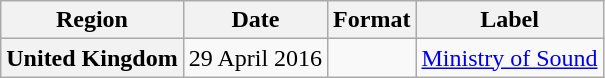<table class="wikitable plainrowheaders">
<tr>
<th scope="col">Region</th>
<th scope="col">Date</th>
<th scope="col">Format</th>
<th scope="col">Label</th>
</tr>
<tr>
<th scope="row">United Kingdom</th>
<td>29 April 2016</td>
<td></td>
<td><a href='#'>Ministry of Sound</a></td>
</tr>
</table>
